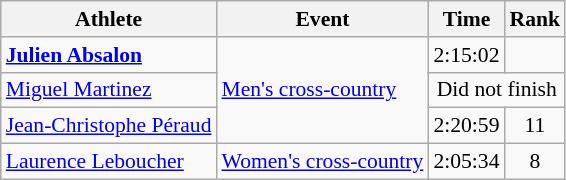<table class=wikitable style="font-size:90%">
<tr>
<th>Athlete</th>
<th>Event</th>
<th>Time</th>
<th>Rank</th>
</tr>
<tr align=center>
<td align=left><strong><a href='#'>Julien Absalon</a></strong></td>
<td align=left rowspan=3><a href='#'>Men's cross-country</a></td>
<td>2:15:02</td>
<td></td>
</tr>
<tr align=center>
<td align=left><a href='#'>Miguel Martinez</a></td>
<td colspan=2>Did not finish</td>
</tr>
<tr align=center>
<td align=left><a href='#'>Jean-Christophe Péraud</a></td>
<td>2:20:59</td>
<td>11</td>
</tr>
<tr align=center>
<td align=left><a href='#'>Laurence Leboucher</a></td>
<td align=left><a href='#'>Women's cross-country</a></td>
<td>2:05:34</td>
<td>8</td>
</tr>
</table>
